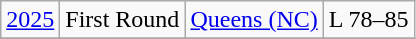<table class="wikitable" style="text-align:center">
<tr>
<td><a href='#'>2025</a></td>
<td>First Round</td>
<td><a href='#'>Queens (NC)</a></td>
<td>L 78–85</td>
</tr>
<tr>
</tr>
</table>
